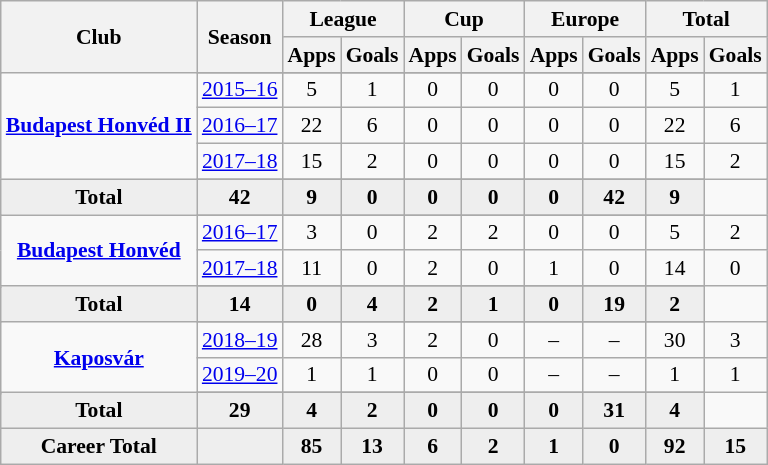<table class="wikitable" style="font-size:90%; text-align: center;">
<tr>
<th rowspan="2">Club</th>
<th rowspan="2">Season</th>
<th colspan="2">League</th>
<th colspan="2">Cup</th>
<th colspan="2">Europe</th>
<th colspan="2">Total</th>
</tr>
<tr>
<th>Apps</th>
<th>Goals</th>
<th>Apps</th>
<th>Goals</th>
<th>Apps</th>
<th>Goals</th>
<th>Apps</th>
<th>Goals</th>
</tr>
<tr ||-||-||-|->
<td rowspan="5" valign="center"><strong><a href='#'>Budapest Honvéd II</a></strong></td>
</tr>
<tr>
<td><a href='#'>2015–16</a></td>
<td>5</td>
<td>1</td>
<td>0</td>
<td>0</td>
<td>0</td>
<td>0</td>
<td>5</td>
<td>1</td>
</tr>
<tr>
<td><a href='#'>2016–17</a></td>
<td>22</td>
<td>6</td>
<td>0</td>
<td>0</td>
<td>0</td>
<td>0</td>
<td>22</td>
<td>6</td>
</tr>
<tr>
<td><a href='#'>2017–18</a></td>
<td>15</td>
<td>2</td>
<td>0</td>
<td>0</td>
<td>0</td>
<td>0</td>
<td>15</td>
<td>2</td>
</tr>
<tr>
</tr>
<tr style="font-weight:bold; background-color:#eeeeee;">
<td>Total</td>
<td>42</td>
<td>9</td>
<td>0</td>
<td>0</td>
<td>0</td>
<td>0</td>
<td>42</td>
<td>9</td>
</tr>
<tr>
<td rowspan="4" valign="center"><strong><a href='#'>Budapest Honvéd</a></strong></td>
</tr>
<tr>
<td><a href='#'>2016–17</a></td>
<td>3</td>
<td>0</td>
<td>2</td>
<td>2</td>
<td>0</td>
<td>0</td>
<td>5</td>
<td>2</td>
</tr>
<tr>
<td><a href='#'>2017–18</a></td>
<td>11</td>
<td>0</td>
<td>2</td>
<td>0</td>
<td>1</td>
<td>0</td>
<td>14</td>
<td>0</td>
</tr>
<tr>
</tr>
<tr style="font-weight:bold; background-color:#eeeeee;">
<td>Total</td>
<td>14</td>
<td>0</td>
<td>4</td>
<td>2</td>
<td>1</td>
<td>0</td>
<td>19</td>
<td>2</td>
</tr>
<tr>
<td rowspan="4" valign="center"><strong><a href='#'>Kaposvár</a></strong></td>
</tr>
<tr>
<td><a href='#'>2018–19</a></td>
<td>28</td>
<td>3</td>
<td>2</td>
<td>0</td>
<td>–</td>
<td>–</td>
<td>30</td>
<td>3</td>
</tr>
<tr>
<td><a href='#'>2019–20</a></td>
<td>1</td>
<td>1</td>
<td>0</td>
<td>0</td>
<td>–</td>
<td>–</td>
<td>1</td>
<td>1</td>
</tr>
<tr>
</tr>
<tr style="font-weight:bold; background-color:#eeeeee;">
<td>Total</td>
<td>29</td>
<td>4</td>
<td>2</td>
<td>0</td>
<td>0</td>
<td>0</td>
<td>31</td>
<td>4</td>
</tr>
<tr style="font-weight:bold; background-color:#eeeeee;">
<td rowspan="1" valign="top"><strong>Career Total</strong></td>
<td></td>
<td><strong>85</strong></td>
<td><strong>13</strong></td>
<td><strong>6</strong></td>
<td><strong>2</strong></td>
<td><strong>1</strong></td>
<td><strong>0</strong></td>
<td><strong>92</strong></td>
<td><strong>15</strong></td>
</tr>
</table>
